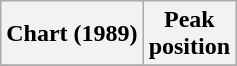<table class="wikitable sortable plainrowheaders" style="text-align:center">
<tr>
<th>Chart (1989)</th>
<th>Peak<br>position</th>
</tr>
<tr>
</tr>
</table>
